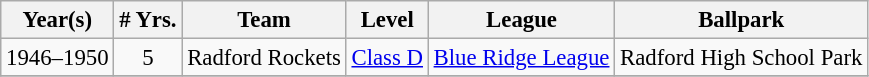<table class="wikitable" style="text-align:center; font-size: 95%;">
<tr>
<th>Year(s)</th>
<th># Yrs.</th>
<th>Team</th>
<th>Level</th>
<th>League</th>
<th>Ballpark</th>
</tr>
<tr>
<td>1946–1950</td>
<td>5</td>
<td>Radford Rockets</td>
<td><a href='#'>Class D</a></td>
<td><a href='#'>Blue Ridge League</a></td>
<td>Radford High School Park</td>
</tr>
<tr>
</tr>
</table>
